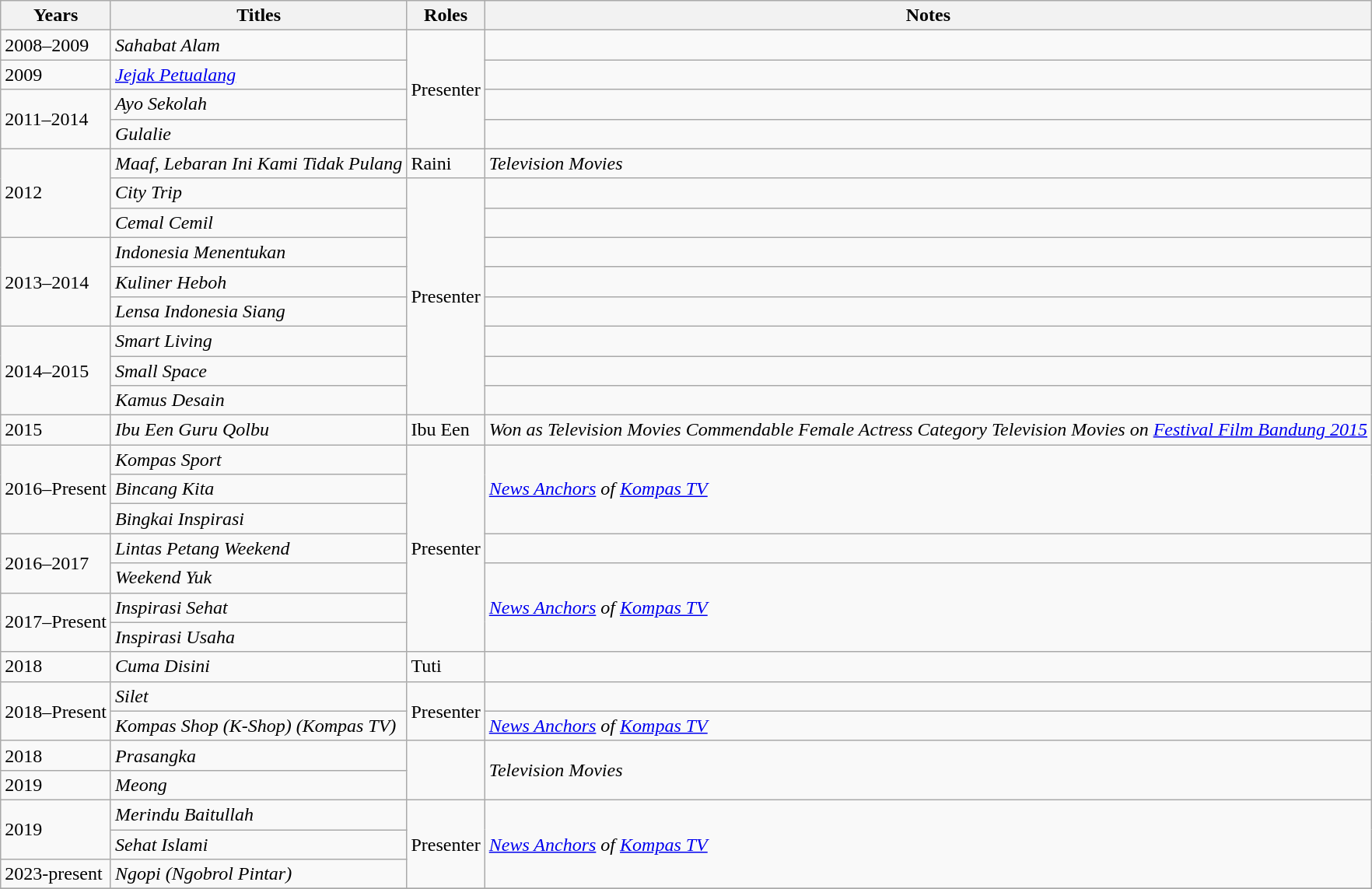<table class="wikitable sortable">
<tr>
<th>Years</th>
<th>Titles</th>
<th>Roles</th>
<th>Notes</th>
</tr>
<tr>
<td>2008–2009</td>
<td><em>Sahabat Alam</em></td>
<td rowspan="4">Presenter</td>
<td></td>
</tr>
<tr>
<td>2009</td>
<td><em><a href='#'>Jejak Petualang</a></em></td>
<td></td>
</tr>
<tr>
<td rowspan="2">2011–2014</td>
<td><em>Ayo Sekolah</em></td>
<td></td>
</tr>
<tr>
<td><em>Gulalie</em></td>
<td></td>
</tr>
<tr>
<td rowspan="3">2012</td>
<td><em>Maaf, Lebaran Ini Kami Tidak Pulang</em></td>
<td>Raini</td>
<td><em>Television Movies</em></td>
</tr>
<tr>
<td><em>City Trip</em></td>
<td rowspan="8">Presenter</td>
<td></td>
</tr>
<tr>
<td><em>Cemal Cemil</em></td>
<td></td>
</tr>
<tr>
<td rowspan="3">2013–2014</td>
<td><em>Indonesia Menentukan</em></td>
<td></td>
</tr>
<tr>
<td><em>Kuliner Heboh</em></td>
<td></td>
</tr>
<tr>
<td><em>Lensa Indonesia Siang</em></td>
<td></td>
</tr>
<tr>
<td rowspan="3">2014–2015</td>
<td><em>Smart Living</em></td>
<td></td>
</tr>
<tr>
<td><em>Small Space</em></td>
<td></td>
</tr>
<tr>
<td><em>Kamus Desain</em></td>
<td></td>
</tr>
<tr>
<td>2015</td>
<td><em>Ibu Een Guru Qolbu</em></td>
<td>Ibu Een</td>
<td><em>Won as Television Movies Commendable Female Actress Category Television Movies</em> <em>on</em> <em><a href='#'>Festival Film Bandung 2015</a></em></td>
</tr>
<tr>
<td rowspan="3">2016–Present</td>
<td><em>Kompas Sport</em></td>
<td rowspan="7">Presenter</td>
<td rowspan="3"><em><a href='#'>News Anchors</a> of <a href='#'>Kompas TV</a></em></td>
</tr>
<tr>
<td><em>Bincang Kita</em></td>
</tr>
<tr>
<td><em>Bingkai Inspirasi</em></td>
</tr>
<tr>
<td rowspan="2">2016–2017</td>
<td><em>Lintas Petang Weekend</em></td>
<td></td>
</tr>
<tr>
<td><em>Weekend Yuk</em></td>
<td rowspan="3"><em><a href='#'>News Anchors</a> of <a href='#'>Kompas TV</a></em></td>
</tr>
<tr>
<td rowspan="2">2017–Present</td>
<td><em>Inspirasi Sehat</em></td>
</tr>
<tr>
<td><em>Inspirasi Usaha</em></td>
</tr>
<tr>
<td>2018</td>
<td><em>Cuma Disini</em></td>
<td>Tuti</td>
<td></td>
</tr>
<tr>
<td rowspan="2">2018–Present</td>
<td><em>Silet</em></td>
<td rowspan="2">Presenter</td>
<td></td>
</tr>
<tr>
<td><em>Kompas Shop (K-Shop) (Kompas TV)</em></td>
<td><em><a href='#'>News Anchors</a> of <a href='#'>Kompas TV</a></em></td>
</tr>
<tr>
<td>2018</td>
<td><em>Prasangka</em></td>
<td rowspan="2"></td>
<td rowspan="2" ><em>Television Movies</em></td>
</tr>
<tr>
<td>2019</td>
<td><em>Meong</em></td>
</tr>
<tr>
<td rowspan="2">2019</td>
<td><em>Merindu Baitullah</em></td>
<td rowspan="3">Presenter</td>
<td rowspan="3"><em><a href='#'>News Anchors</a> of <a href='#'>Kompas TV</a></em></td>
</tr>
<tr>
<td><em>Sehat Islami</em></td>
</tr>
<tr>
<td>2023-present</td>
<td><em>Ngopi (Ngobrol Pintar)</em></td>
</tr>
<tr>
</tr>
</table>
